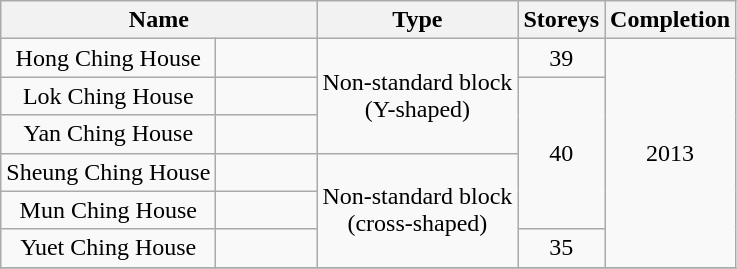<table class="wikitable" style="text-align: center">
<tr>
<th colspan="2">Name</th>
<th>Type</th>
<th>Storeys</th>
<th>Completion</th>
</tr>
<tr>
<td>Hong Ching House</td>
<td style="min-width: 60px"></td>
<td rowspan="3">Non-standard block<br>(Y-shaped)</td>
<td rowspan="1">39</td>
<td rowspan="6">2013</td>
</tr>
<tr>
<td>Lok Ching House</td>
<td></td>
<td rowspan="4">40</td>
</tr>
<tr>
<td>Yan Ching House</td>
<td></td>
</tr>
<tr>
<td>Sheung Ching House</td>
<td></td>
<td rowspan="3">Non-standard block<br>(cross-shaped)</td>
</tr>
<tr>
<td>Mun Ching House</td>
<td></td>
</tr>
<tr>
<td>Yuet Ching House</td>
<td></td>
<td rowspan="1">35</td>
</tr>
<tr>
</tr>
</table>
